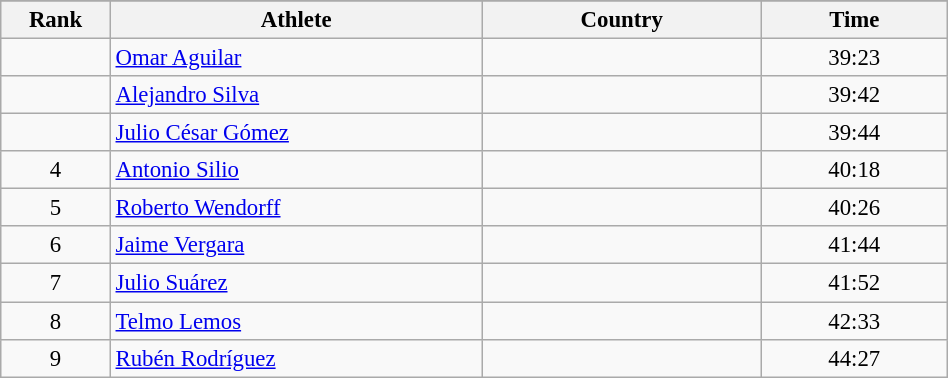<table class="wikitable sortable" style=" text-align:center; font-size:95%;" width="50%">
<tr>
</tr>
<tr>
<th width=5%>Rank</th>
<th width=20%>Athlete</th>
<th width=15%>Country</th>
<th width=10%>Time</th>
</tr>
<tr>
<td align=center></td>
<td align=left><a href='#'>Omar Aguilar</a></td>
<td align=left></td>
<td>39:23</td>
</tr>
<tr>
<td align=center></td>
<td align=left><a href='#'>Alejandro Silva</a></td>
<td align=left></td>
<td>39:42</td>
</tr>
<tr>
<td align=center></td>
<td align=left><a href='#'>Julio César Gómez</a></td>
<td align=left></td>
<td>39:44</td>
</tr>
<tr>
<td align=center>4</td>
<td align=left><a href='#'>Antonio Silio</a></td>
<td align=left></td>
<td>40:18</td>
</tr>
<tr>
<td align=center>5</td>
<td align=left><a href='#'>Roberto Wendorff</a></td>
<td align=left></td>
<td>40:26</td>
</tr>
<tr>
<td align=center>6</td>
<td align=left><a href='#'>Jaime Vergara</a></td>
<td align=left></td>
<td>41:44</td>
</tr>
<tr>
<td align=center>7</td>
<td align=left><a href='#'>Julio Suárez</a></td>
<td align=left></td>
<td>41:52</td>
</tr>
<tr>
<td align=center>8</td>
<td align=left><a href='#'>Telmo Lemos</a></td>
<td align=left></td>
<td>42:33</td>
</tr>
<tr>
<td align=center>9</td>
<td align=left><a href='#'>Rubén Rodríguez</a></td>
<td align=left></td>
<td>44:27</td>
</tr>
</table>
